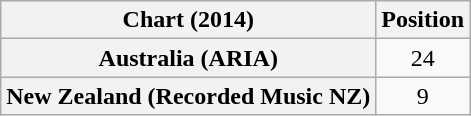<table class="wikitable sortable plainrowheaders" style="text-align:center;">
<tr>
<th scope="col">Chart (2014)</th>
<th scope="col">Position</th>
</tr>
<tr>
<th scope=row>Australia (ARIA)</th>
<td>24</td>
</tr>
<tr>
<th scope="row">New Zealand (Recorded Music NZ)</th>
<td>9</td>
</tr>
</table>
